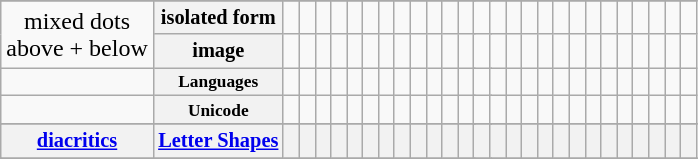<table class="wikitable" style="text-align:center;">
<tr>
</tr>
<tr>
<td colspan=4 rowspan=2>mixed dots <br> above + below</td>
<th colspan=1 style="font-size:85%;">isolated form</th>
<td style="font-size:150%;color:#E3E6EB;"></td>
<td style="font-size:150%;color:#E3E6EB;"></td>
<td style="font-size:150%;color:#E3E6EB;"></td>
<td style="font-size:150%;color:#E3E6EB;"></td>
<td style="font-size:150%;color:#E3E6EB;"></td>
<td style="font-size:150%;color:#E3E6EB;"></td>
<td style="font-size:150%;"></td>
<td style="font-size:150%;"></td>
<td style="font-size:150%;color:#E3E6EB;"></td>
<td style="font-size:150%;color:#E3E6EB;"></td>
<td style="font-size:150%;color:#E3E6EB;"></td>
<td colspan=2 style="font-size:150%;color:#E3E6EB;"></td>
<td colspan=2 style="font-size:150%;color:#E3E6EB;"></td>
<td style="font-size:150%;color:#E3E6EB;"></td>
<td style="font-size:150%;color:#E3E6EB;"></td>
<td style="font-size:150%;color:#E3E6EB;"></td>
<td style="font-size:150%;color:#E3E6EB;"></td>
<td style="font-size:150%;color:#E3E6EB;"></td>
<td style="font-size:150%;color:#E3E6EB;"></td>
<td style="font-size:150%;color:#E3E6EB;"></td>
<td style="font-size:150%;color:#E3E6EB;"></td>
<td style="font-size:150%;color:#E3E6EB;"></td>
<td style="font-size:150%;color:#E3E6EB;"></td>
<td style="font-size:150%;color:#E3E6EB;"></td>
<td style="font-size:150%;color:#E3E6EB;"></td>
<td style="font-size:150%;color:#E3E6EB;"></td>
</tr>
<tr>
<th colspan=1 style="font-size:85%;">image</th>
<td></td>
<td></td>
<td></td>
<td></td>
<td></td>
<td></td>
<td></td>
<td></td>
<td></td>
<td></td>
<td></td>
<td colspan=2></td>
<td colspan=2></td>
<td></td>
<td></td>
<td></td>
<td></td>
<td></td>
<td></td>
<td></td>
<td></td>
<td></td>
<td></td>
<td></td>
<td></td>
<td style="white-space:nowrap"></td>
</tr>
<tr style="font-size:85%;">
<td colspan=4></td>
<th colspan=1 style="font-size:85%;">Languages</th>
<td></td>
<td></td>
<td></td>
<td></td>
<td></td>
<td></td>
<td></td>
<td></td>
<td></td>
<td></td>
<td></td>
<td colspan=2></td>
<td colspan=2></td>
<td></td>
<td></td>
<td></td>
<td></td>
<td></td>
<td></td>
<td></td>
<td></td>
<td></td>
<td></td>
<td></td>
<td></td>
<td style="white-space:nowrap"></td>
</tr>
<tr style="font-size:85%;">
<td colspan=4 style="white-space:nowrap;"></td>
<th colspan=1 style="font-size:85%;">Unicode</th>
<td></td>
<td></td>
<td></td>
<td></td>
<td></td>
<td></td>
<td></td>
<td></td>
<td></td>
<td></td>
<td></td>
<td colspan=2></td>
<td colspan=2></td>
<td></td>
<td></td>
<td></td>
<td></td>
<td></td>
<td></td>
<td></td>
<td></td>
<td></td>
<td></td>
<td></td>
<td></td>
<td style="white-space:nowrap"></td>
</tr>
<tr>
</tr>
<tr>
<th colspan=4 style="font-size:85%;"><a href='#'>diacritics</a> </th>
<th colspan=1 style="font-size:85%;"><a href='#'>Letter Shapes</a> </th>
<th style="font-size:150%;"></th>
<th style="font-size:150%;"></th>
<th style="font-size:150%;"></th>
<th style="font-size:150%;"></th>
<th style="font-size:150%;"></th>
<th style="font-size:150%;"></th>
<th style="font-size:150%;"></th>
<th style="font-size:150%;"></th>
<th style="font-size:150%;"></th>
<th style="font-size:150%;"></th>
<th style="font-size:150%;"></th>
<th colspan=2 style="font-size:150%;"></th>
<th colspan=2 style="font-size:150%;"></th>
<th style="font-size:150%;"></th>
<th style="font-size:150%;"></th>
<th style="font-size:150%;"></th>
<th style="font-size:150%;"></th>
<th style="font-size:150%;"></th>
<th style="font-size:150%;"></th>
<th style="font-size:150%;"></th>
<th style="font-size:150%;"></th>
<th style="font-size:150%;"></th>
<th style="font-size:150%;"></th>
<th style="font-size:150%;"></th>
<th style="font-size:150%;"></th>
<th style="font-size:150%;"></th>
</tr>
<tr>
</tr>
<tr>
</tr>
</table>
